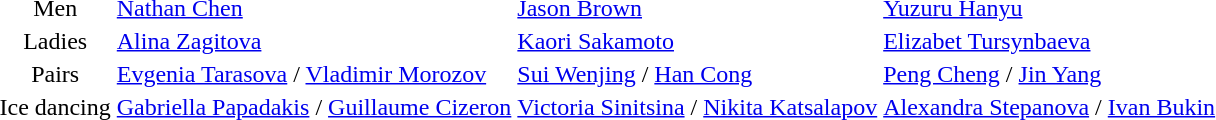<table>
<tr>
<td align=center>Men</td>
<td> <a href='#'>Nathan Chen</a></td>
<td> <a href='#'>Jason Brown</a></td>
<td> <a href='#'>Yuzuru Hanyu</a></td>
</tr>
<tr>
<td align=center>Ladies</td>
<td> <a href='#'>Alina Zagitova</a></td>
<td> <a href='#'>Kaori Sakamoto</a></td>
<td> <a href='#'>Elizabet Tursynbaeva</a></td>
</tr>
<tr>
<td align=center>Pairs</td>
<td> <a href='#'>Evgenia Tarasova</a> / <a href='#'>Vladimir Morozov</a></td>
<td> <a href='#'>Sui Wenjing</a> / <a href='#'>Han Cong</a></td>
<td> <a href='#'>Peng Cheng</a> / <a href='#'>Jin Yang</a></td>
</tr>
<tr>
<td align=center>Ice dancing</td>
<td> <a href='#'>Gabriella Papadakis</a> / <a href='#'>Guillaume Cizeron</a></td>
<td> <a href='#'>Victoria Sinitsina</a> / <a href='#'>Nikita Katsalapov</a></td>
<td> <a href='#'>Alexandra Stepanova</a> / <a href='#'>Ivan Bukin</a></td>
</tr>
</table>
